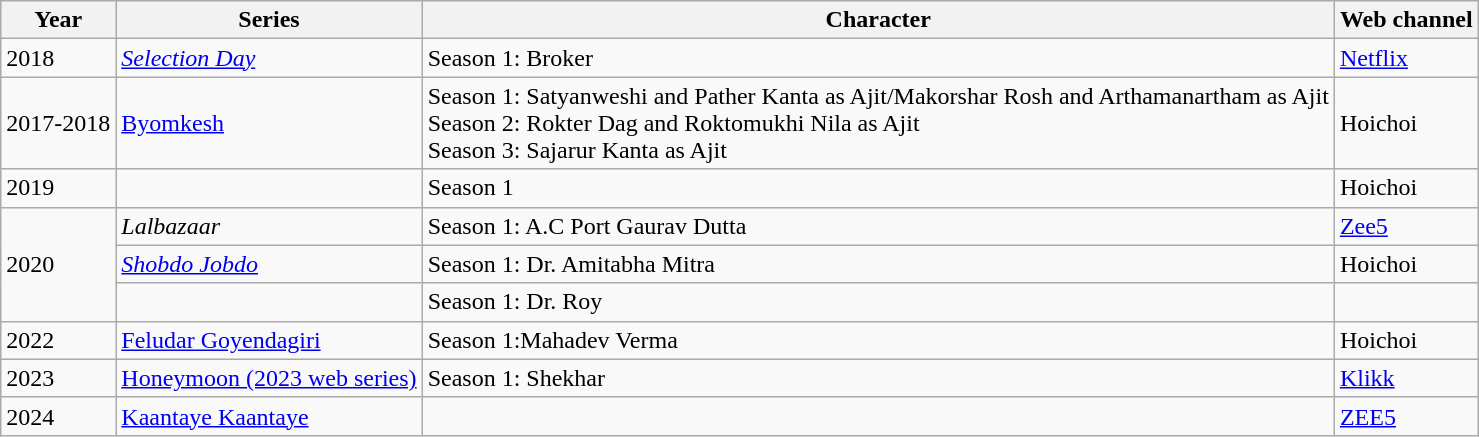<table class="wikitable sortable">
<tr>
<th>Year</th>
<th>Series</th>
<th>Character</th>
<th>Web channel</th>
</tr>
<tr>
<td>2018</td>
<td><a href='#'><em>Selection Day</em></a></td>
<td>Season 1: Broker</td>
<td><a href='#'>Netflix</a></td>
</tr>
<tr>
<td>2017-2018</td>
<td><a href='#'>Byomkesh</a></td>
<td>Season 1: Satyanweshi and Pather Kanta as Ajit/Makorshar Rosh and Arthamanartham as Ajit<br>Season 2: Rokter Dag and Roktomukhi Nila as Ajit<br>Season 3: Sajarur Kanta as Ajit</td>
<td>Hoichoi</td>
</tr>
<tr>
<td>2019</td>
<td></td>
<td>Season 1</td>
<td>Hoichoi</td>
</tr>
<tr>
<td rowspan="3">2020</td>
<td><em>Lalbazaar</em></td>
<td>Season 1: A.C Port Gaurav Dutta</td>
<td><a href='#'>Zee5</a></td>
</tr>
<tr>
<td><em><a href='#'>Shobdo Jobdo</a></em></td>
<td>Season 1: Dr. Amitabha Mitra</td>
<td>Hoichoi</td>
</tr>
<tr>
<td></td>
<td>Season 1: Dr. Roy</td>
<td></td>
</tr>
<tr>
<td>2022</td>
<td><a href='#'>Feludar Goyendagiri</a></td>
<td>Season 1:Mahadev Verma</td>
<td>Hoichoi</td>
</tr>
<tr>
<td>2023</td>
<td><a href='#'>Honeymoon (2023 web series)</a></td>
<td>Season 1: Shekhar</td>
<td><a href='#'>Klikk</a></td>
</tr>
<tr>
<td>2024</td>
<td><a href='#'>Kaantaye Kaantaye</a></td>
<td></td>
<td><a href='#'>ZEE5</a></td>
</tr>
</table>
